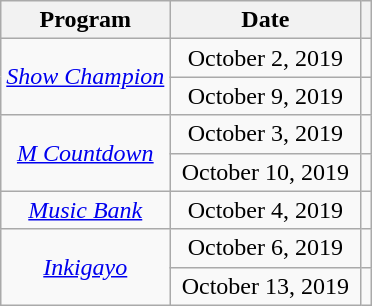<table class="wikitable plainrowheaders sortable" style="text-align:center">
<tr>
<th scope="col">Program</th>
<th scope="col" width="120">Date</th>
<th scope="col" class="unsortable"></th>
</tr>
<tr>
<td rowspan="2"><em><a href='#'>Show Champion</a></em></td>
<td>October 2, 2019</td>
<td></td>
</tr>
<tr>
<td>October 9, 2019</td>
<td></td>
</tr>
<tr>
<td rowspan="2"><em><a href='#'>M Countdown</a></em></td>
<td>October 3, 2019</td>
<td></td>
</tr>
<tr>
<td>October 10, 2019</td>
<td></td>
</tr>
<tr>
<td><em><a href='#'>Music Bank</a></em></td>
<td>October 4, 2019</td>
<td></td>
</tr>
<tr>
<td rowspan="2"><em><a href='#'>Inkigayo</a></em></td>
<td>October 6, 2019</td>
<td></td>
</tr>
<tr>
<td>October 13, 2019</td>
<td></td>
</tr>
</table>
